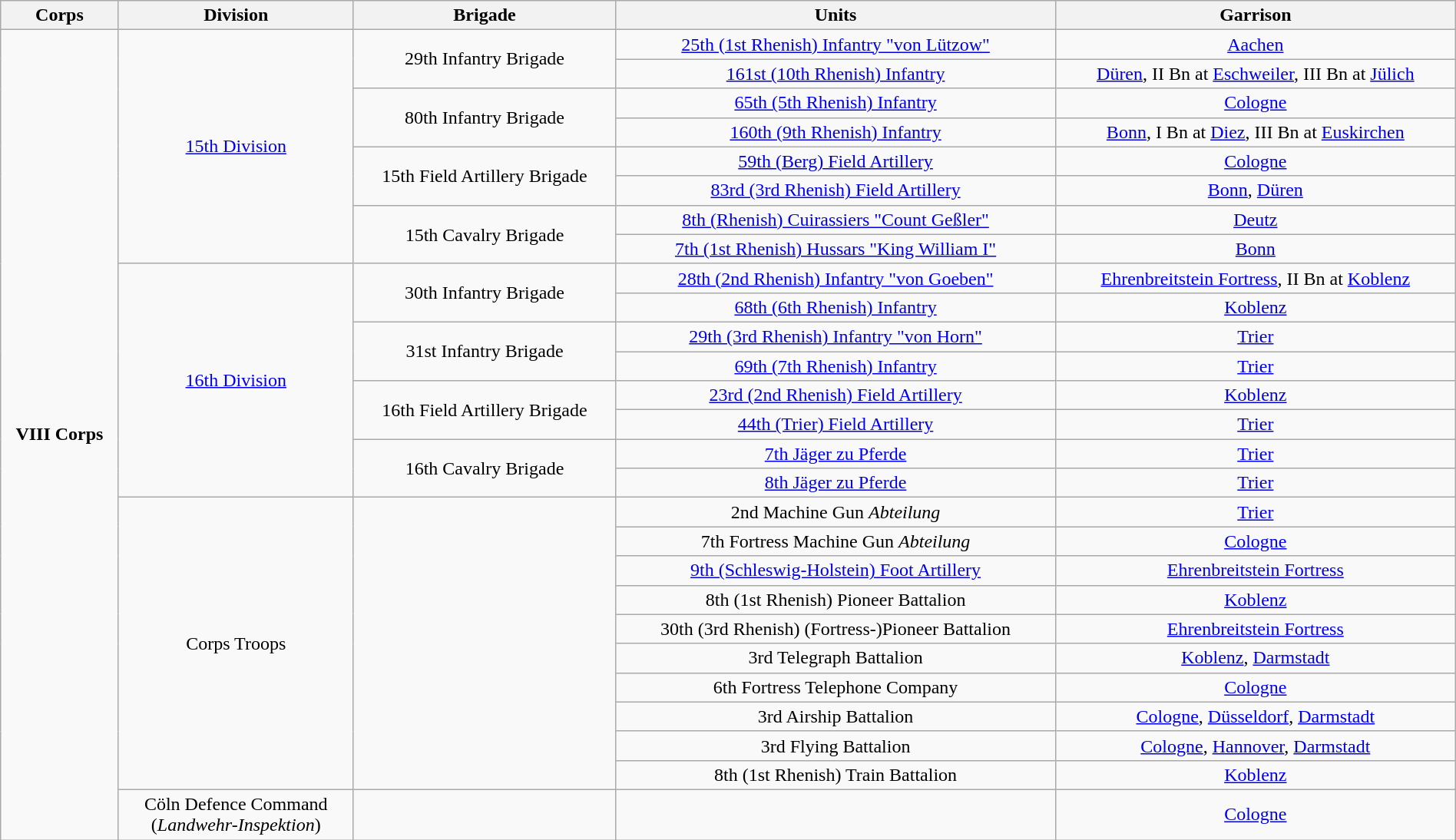<table class="wikitable collapsible collapsed" style="text-align:center; width:100%;">
<tr>
<th>Corps</th>
<th>Division</th>
<th>Brigade</th>
<th>Units</th>
<th>Garrison</th>
</tr>
<tr>
<td ROWSPAN=27><strong>VIII Corps</strong></td>
<td ROWSPAN=8><a href='#'>15th Division</a></td>
<td ROWSPAN=2>29th Infantry Brigade</td>
<td><a href='#'>25th (1st Rhenish) Infantry "von Lützow"</a></td>
<td><a href='#'>Aachen</a></td>
</tr>
<tr>
<td><a href='#'>161st (10th Rhenish) Infantry</a></td>
<td><a href='#'>Düren</a>, II Bn at <a href='#'>Eschweiler</a>, III Bn at <a href='#'>Jülich</a></td>
</tr>
<tr>
<td ROWSPAN=2>80th Infantry Brigade</td>
<td><a href='#'>65th (5th Rhenish) Infantry</a></td>
<td><a href='#'>Cologne</a></td>
</tr>
<tr>
<td><a href='#'>160th (9th Rhenish) Infantry</a></td>
<td><a href='#'>Bonn</a>, I Bn at <a href='#'>Diez</a>, III Bn at <a href='#'>Euskirchen</a></td>
</tr>
<tr>
<td ROWSPAN=2>15th Field Artillery Brigade</td>
<td><a href='#'>59th (Berg) Field Artillery</a></td>
<td><a href='#'>Cologne</a></td>
</tr>
<tr>
<td><a href='#'>83rd (3rd Rhenish) Field Artillery</a></td>
<td><a href='#'>Bonn</a>, <a href='#'>Düren</a></td>
</tr>
<tr>
<td ROWSPAN=2>15th Cavalry Brigade</td>
<td><a href='#'>8th (Rhenish) Cuirassiers "Count Geßler"</a></td>
<td><a href='#'>Deutz</a></td>
</tr>
<tr>
<td><a href='#'>7th (1st Rhenish) Hussars "King William I"</a></td>
<td><a href='#'>Bonn</a></td>
</tr>
<tr>
<td ROWSPAN=8><a href='#'>16th Division</a></td>
<td ROWSPAN=2>30th Infantry Brigade</td>
<td><a href='#'>28th (2nd Rhenish) Infantry "von Goeben"</a></td>
<td><a href='#'>Ehrenbreitstein Fortress</a>, II Bn at <a href='#'>Koblenz</a></td>
</tr>
<tr>
<td><a href='#'>68th (6th Rhenish) Infantry</a></td>
<td><a href='#'>Koblenz</a></td>
</tr>
<tr>
<td ROWSPAN=2>31st Infantry Brigade</td>
<td><a href='#'>29th (3rd Rhenish) Infantry "von Horn"</a></td>
<td><a href='#'>Trier</a></td>
</tr>
<tr>
<td><a href='#'>69th (7th Rhenish) Infantry</a></td>
<td><a href='#'>Trier</a></td>
</tr>
<tr>
<td ROWSPAN=2>16th Field Artillery Brigade</td>
<td><a href='#'>23rd (2nd Rhenish) Field Artillery</a></td>
<td><a href='#'>Koblenz</a></td>
</tr>
<tr>
<td><a href='#'>44th (Trier) Field Artillery</a></td>
<td><a href='#'>Trier</a></td>
</tr>
<tr>
<td ROWSPAN=2>16th Cavalry Brigade</td>
<td><a href='#'>7th Jäger zu Pferde</a></td>
<td><a href='#'>Trier</a></td>
</tr>
<tr>
<td><a href='#'>8th Jäger zu Pferde</a></td>
<td><a href='#'>Trier</a></td>
</tr>
<tr>
<td ROWSPAN=10>Corps Troops</td>
<td ROWSPAN=10></td>
<td>2nd Machine Gun <em>Abteilung</em></td>
<td><a href='#'>Trier</a></td>
</tr>
<tr>
<td>7th Fortress Machine Gun <em>Abteilung</em></td>
<td><a href='#'>Cologne</a></td>
</tr>
<tr>
<td><a href='#'>9th (Schleswig-Holstein) Foot Artillery</a></td>
<td><a href='#'>Ehrenbreitstein Fortress</a></td>
</tr>
<tr>
<td>8th (1st Rhenish) Pioneer Battalion</td>
<td><a href='#'>Koblenz</a></td>
</tr>
<tr>
<td>30th (3rd Rhenish) (Fortress-)Pioneer Battalion</td>
<td><a href='#'>Ehrenbreitstein Fortress</a></td>
</tr>
<tr>
<td>3rd Telegraph Battalion</td>
<td><a href='#'>Koblenz</a>, <a href='#'>Darmstadt</a></td>
</tr>
<tr>
<td>6th Fortress Telephone Company</td>
<td><a href='#'>Cologne</a></td>
</tr>
<tr>
<td>3rd Airship Battalion</td>
<td><a href='#'>Cologne</a>, <a href='#'>Düsseldorf</a>, <a href='#'>Darmstadt</a></td>
</tr>
<tr>
<td>3rd Flying Battalion</td>
<td><a href='#'>Cologne</a>, <a href='#'>Hannover</a>, <a href='#'>Darmstadt</a></td>
</tr>
<tr>
<td>8th (1st Rhenish) Train Battalion</td>
<td><a href='#'>Koblenz</a></td>
</tr>
<tr>
<td>Cöln Defence Command<br>(<em>Landwehr-Inspektion</em>)</td>
<td></td>
<td></td>
<td><a href='#'>Cologne</a></td>
</tr>
</table>
